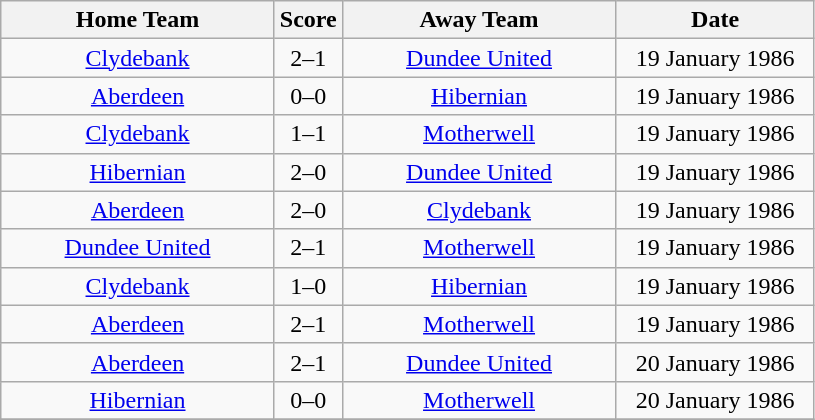<table class="wikitable" style="text-align:center;">
<tr>
<th width=175>Home Team</th>
<th width=20>Score</th>
<th width=175>Away Team</th>
<th width= 125>Date</th>
</tr>
<tr>
<td><a href='#'>Clydebank</a></td>
<td>2–1</td>
<td><a href='#'>Dundee United</a></td>
<td>19 January 1986</td>
</tr>
<tr>
<td><a href='#'>Aberdeen</a></td>
<td>0–0 </td>
<td><a href='#'>Hibernian</a></td>
<td>19 January 1986</td>
</tr>
<tr>
<td><a href='#'>Clydebank</a></td>
<td>1–1 </td>
<td><a href='#'>Motherwell</a></td>
<td>19 January 1986</td>
</tr>
<tr>
<td><a href='#'>Hibernian</a></td>
<td>2–0</td>
<td><a href='#'>Dundee United</a></td>
<td>19 January 1986</td>
</tr>
<tr>
<td><a href='#'>Aberdeen</a></td>
<td>2–0</td>
<td><a href='#'>Clydebank</a></td>
<td>19 January 1986</td>
</tr>
<tr>
<td><a href='#'>Dundee United</a></td>
<td>2–1</td>
<td><a href='#'>Motherwell</a></td>
<td>19 January 1986</td>
</tr>
<tr>
<td><a href='#'>Clydebank</a></td>
<td>1–0</td>
<td><a href='#'>Hibernian</a></td>
<td>19 January 1986</td>
</tr>
<tr>
<td><a href='#'>Aberdeen</a></td>
<td>2–1</td>
<td><a href='#'>Motherwell</a></td>
<td>19 January 1986</td>
</tr>
<tr>
<td><a href='#'>Aberdeen</a></td>
<td>2–1</td>
<td><a href='#'>Dundee United</a></td>
<td>20 January 1986</td>
</tr>
<tr>
<td><a href='#'>Hibernian</a></td>
<td>0–0 </td>
<td><a href='#'>Motherwell</a></td>
<td>20 January 1986</td>
</tr>
<tr>
</tr>
</table>
